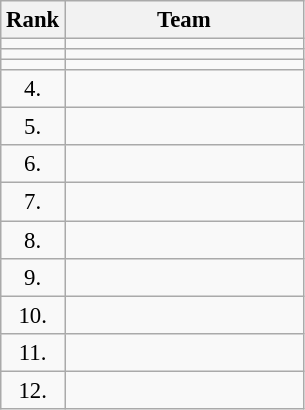<table class="wikitable sortable" style="font-size:95%;">
<tr>
<th>Rank</th>
<th align="left" style="width: 10em">Team</th>
</tr>
<tr>
<td align="center"></td>
<td></td>
</tr>
<tr>
<td align="center"></td>
<td></td>
</tr>
<tr>
<td align="center"></td>
<td></td>
</tr>
<tr>
<td rowspan=1 align="center">4.</td>
<td></td>
</tr>
<tr>
<td rowspan=1 align="center">5.</td>
<td></td>
</tr>
<tr>
<td rowspan=1 align="center">6.</td>
<td></td>
</tr>
<tr>
<td rowspan=1 align="center">7.</td>
<td></td>
</tr>
<tr>
<td rowspan=1 align="center">8.</td>
<td></td>
</tr>
<tr>
<td rowspan=1 align="center">9.</td>
<td></td>
</tr>
<tr>
<td rowspan=1 align="center">10.</td>
<td></td>
</tr>
<tr>
<td rowspan=1 align="center">11.</td>
<td></td>
</tr>
<tr>
<td rowspan=1 align="center">12.</td>
<td></td>
</tr>
</table>
